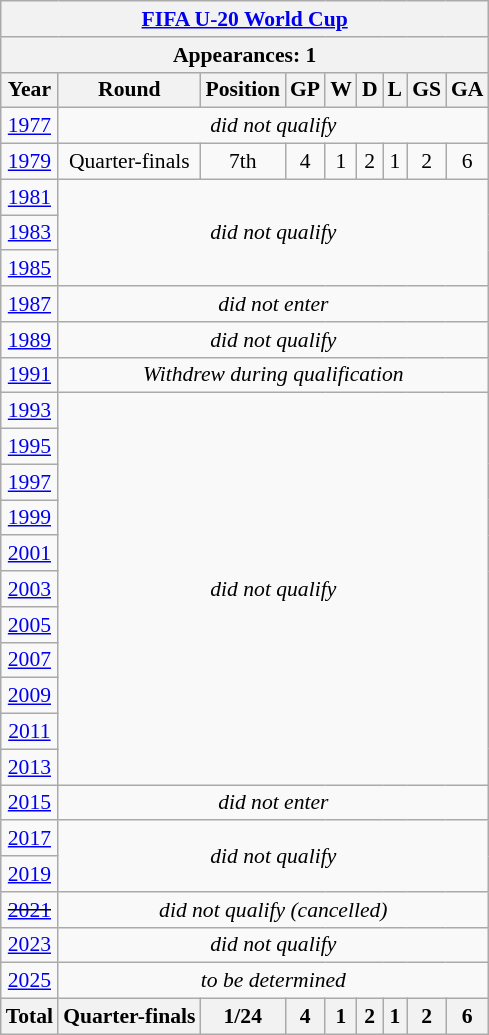<table class="wikitable" style="text-align: center;font-size:90%;">
<tr>
<th colspan=9><a href='#'>FIFA U-20 World Cup</a></th>
</tr>
<tr>
<th colspan=9>Appearances: 1</th>
</tr>
<tr>
<th>Year</th>
<th>Round</th>
<th>Position</th>
<th>GP</th>
<th>W</th>
<th>D</th>
<th>L</th>
<th>GS</th>
<th>GA</th>
</tr>
<tr>
<td> <a href='#'>1977</a></td>
<td colspan=8 rowspan=1><em>did not qualify</em></td>
</tr>
<tr>
<td> <a href='#'>1979</a></td>
<td>Quarter-finals</td>
<td>7th</td>
<td>4</td>
<td>1</td>
<td>2</td>
<td>1</td>
<td>2</td>
<td>6</td>
</tr>
<tr>
<td> <a href='#'>1981</a></td>
<td colspan=8 rowspan=3><em>did not qualify</em></td>
</tr>
<tr>
<td> <a href='#'>1983</a></td>
</tr>
<tr>
<td> <a href='#'>1985</a></td>
</tr>
<tr>
<td> <a href='#'>1987</a></td>
<td colspan=8 rowspan=1><em>did not enter</em></td>
</tr>
<tr>
<td> <a href='#'>1989</a></td>
<td colspan=8 rowspan=1><em>did not qualify</em></td>
</tr>
<tr>
<td> <a href='#'>1991</a></td>
<td colspan=8 rowspan=1><em>Withdrew during qualification</em></td>
</tr>
<tr>
<td> <a href='#'>1993</a></td>
<td colspan=8 rowspan=11><em>did not qualify</em></td>
</tr>
<tr>
<td> <a href='#'>1995</a></td>
</tr>
<tr>
<td> <a href='#'>1997</a></td>
</tr>
<tr>
<td> <a href='#'>1999</a></td>
</tr>
<tr>
<td> <a href='#'>2001</a></td>
</tr>
<tr>
<td> <a href='#'>2003</a></td>
</tr>
<tr>
<td> <a href='#'>2005</a></td>
</tr>
<tr>
<td> <a href='#'>2007</a></td>
</tr>
<tr>
<td> <a href='#'>2009</a></td>
</tr>
<tr>
<td> <a href='#'>2011</a></td>
</tr>
<tr>
<td> <a href='#'>2013</a></td>
</tr>
<tr>
<td> <a href='#'>2015</a></td>
<td colspan=8 rowspan=1><em>did not enter</em></td>
</tr>
<tr>
<td> <a href='#'>2017</a></td>
<td colspan=8 rowspan=2><em>did not qualify</em></td>
</tr>
<tr>
<td> <a href='#'>2019</a></td>
</tr>
<tr>
<td> <s><a href='#'>2021</a></s></td>
<td colspan=8><em>did not qualify (cancelled)</em></td>
</tr>
<tr>
<td> <a href='#'>2023</a></td>
<td colspan=8><em>did not qualify</em></td>
</tr>
<tr>
<td> <a href='#'>2025</a></td>
<td colspan=8><em>to be determined</em></td>
</tr>
<tr>
<th>Total</th>
<th>Quarter-finals</th>
<th>1/24</th>
<th>4</th>
<th>1</th>
<th>2</th>
<th>1</th>
<th>2</th>
<th>6</th>
</tr>
</table>
